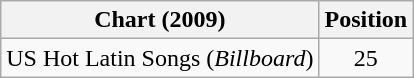<table class="wikitable">
<tr>
<th>Chart (2009)</th>
<th>Position</th>
</tr>
<tr>
<td>US Hot Latin Songs (<em>Billboard</em>)</td>
<td style="text-align:center;">25</td>
</tr>
</table>
